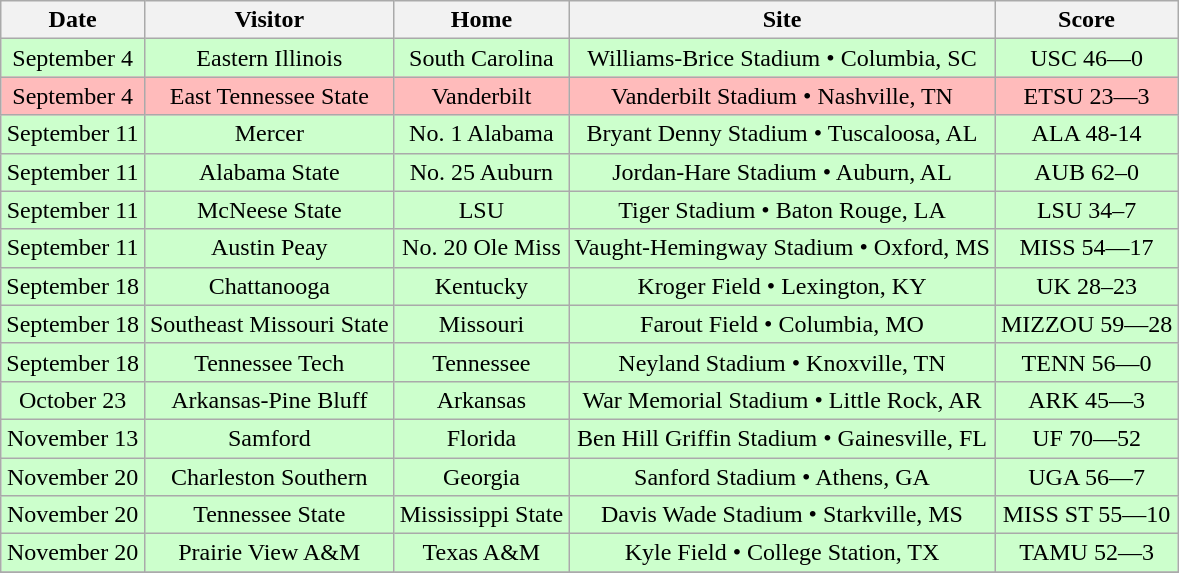<table class="wikitable" style="text-align:center">
<tr>
<th>Date</th>
<th>Visitor</th>
<th>Home</th>
<th>Site</th>
<th>Score</th>
</tr>
<tr style="background:#ccffcc;">
<td>September 4</td>
<td>Eastern Illinois</td>
<td>South Carolina</td>
<td>Williams-Brice Stadium • Columbia, SC</td>
<td>USC 46—0</td>
</tr>
<tr style="background:#fbb;">
<td>September 4</td>
<td>East Tennessee State</td>
<td>Vanderbilt</td>
<td>Vanderbilt Stadium • Nashville, TN</td>
<td>ETSU 23—3</td>
</tr>
<tr style="background:#ccffcc;">
<td>September 11</td>
<td>Mercer</td>
<td>No. 1 Alabama</td>
<td>Bryant Denny Stadium • Tuscaloosa, AL</td>
<td>ALA 48-14</td>
</tr>
<tr style="background:#ccffcc;">
<td>September 11</td>
<td>Alabama State</td>
<td>No. 25 Auburn</td>
<td>Jordan-Hare Stadium • Auburn, AL</td>
<td>AUB 62–0</td>
</tr>
<tr style="background:#ccffcc;">
<td>September 11</td>
<td>McNeese State</td>
<td>LSU</td>
<td>Tiger Stadium • Baton Rouge, LA</td>
<td>LSU 34–7</td>
</tr>
<tr style="background:#ccffcc;">
<td>September 11</td>
<td>Austin Peay</td>
<td>No. 20 Ole Miss</td>
<td>Vaught-Hemingway Stadium • Oxford, MS</td>
<td>MISS 54—17</td>
</tr>
<tr style="background:#ccffcc;">
<td>September 18</td>
<td>Chattanooga</td>
<td>Kentucky</td>
<td>Kroger Field • Lexington, KY</td>
<td>UK 28–23</td>
</tr>
<tr style="background:#ccffcc;">
<td>September 18</td>
<td>Southeast Missouri State</td>
<td>Missouri</td>
<td>Farout Field • Columbia, MO</td>
<td>MIZZOU 59—28</td>
</tr>
<tr style="background:#ccffcc;">
<td>September 18</td>
<td>Tennessee Tech</td>
<td>Tennessee</td>
<td>Neyland Stadium • Knoxville, TN</td>
<td>TENN 56—0</td>
</tr>
<tr style="background:#ccffcc;">
<td>October 23</td>
<td>Arkansas-Pine Bluff</td>
<td>Arkansas</td>
<td>War Memorial Stadium • Little Rock, AR</td>
<td>ARK 45—3</td>
</tr>
<tr style="background:#ccffcc;">
<td>November 13</td>
<td>Samford</td>
<td>Florida</td>
<td>Ben Hill Griffin Stadium • Gainesville, FL</td>
<td>UF 70—52</td>
</tr>
<tr style="background:#ccffcc;">
<td>November 20</td>
<td>Charleston Southern</td>
<td>Georgia</td>
<td>Sanford Stadium • Athens, GA</td>
<td>UGA 56—7</td>
</tr>
<tr style="background:#ccffcc;">
<td>November 20</td>
<td>Tennessee State</td>
<td>Mississippi State</td>
<td>Davis Wade Stadium • Starkville, MS</td>
<td>MISS ST 55—10</td>
</tr>
<tr style="background:#ccffcc;">
<td>November 20</td>
<td>Prairie View A&M</td>
<td>Texas A&M</td>
<td>Kyle Field • College Station, TX</td>
<td>TAMU 52—3</td>
</tr>
<tr>
</tr>
</table>
